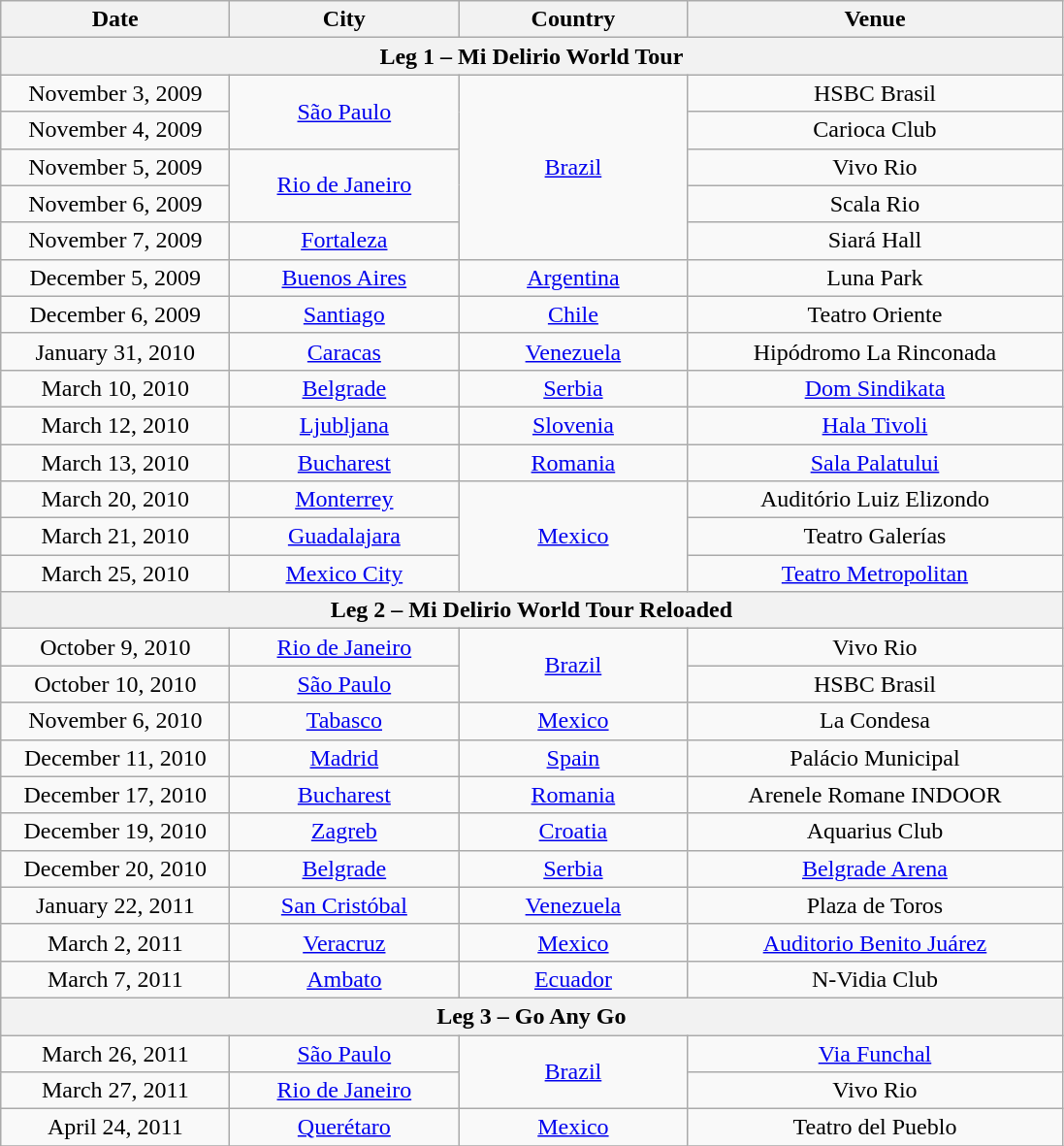<table class="wikitable" style="text-align:center;">
<tr>
<th style="width:150px;">Date</th>
<th style="width:150px;">City</th>
<th style="width:150px;">Country</th>
<th style="width:250px;">Venue</th>
</tr>
<tr>
<th colspan="4">Leg 1 – Mi Delirio World Tour</th>
</tr>
<tr>
<td>November 3, 2009</td>
<td rowspan="2"><a href='#'>São Paulo</a></td>
<td rowspan="5"><a href='#'>Brazil</a></td>
<td>HSBC Brasil</td>
</tr>
<tr>
<td>November 4, 2009</td>
<td>Carioca Club</td>
</tr>
<tr>
<td>November 5, 2009</td>
<td rowspan="2"><a href='#'>Rio de Janeiro</a></td>
<td>Vivo Rio</td>
</tr>
<tr>
<td>November 6, 2009</td>
<td>Scala Rio</td>
</tr>
<tr>
<td>November 7, 2009</td>
<td><a href='#'>Fortaleza</a></td>
<td>Siará Hall</td>
</tr>
<tr>
<td>December 5, 2009</td>
<td><a href='#'>Buenos Aires</a></td>
<td><a href='#'>Argentina</a></td>
<td>Luna Park</td>
</tr>
<tr>
<td>December 6, 2009</td>
<td><a href='#'>Santiago</a></td>
<td><a href='#'>Chile</a></td>
<td>Teatro Oriente</td>
</tr>
<tr>
<td>January 31, 2010</td>
<td><a href='#'>Caracas</a></td>
<td><a href='#'>Venezuela</a></td>
<td>Hipódromo La Rinconada</td>
</tr>
<tr>
<td>March 10, 2010</td>
<td><a href='#'>Belgrade</a></td>
<td><a href='#'>Serbia</a></td>
<td><a href='#'>Dom Sindikata</a></td>
</tr>
<tr>
<td>March 12, 2010</td>
<td><a href='#'>Ljubljana</a></td>
<td><a href='#'>Slovenia</a></td>
<td><a href='#'>Hala Tivoli</a></td>
</tr>
<tr>
<td>March 13, 2010</td>
<td><a href='#'>Bucharest</a></td>
<td><a href='#'>Romania</a></td>
<td><a href='#'>Sala Palatului</a></td>
</tr>
<tr>
<td>March 20, 2010</td>
<td><a href='#'>Monterrey</a></td>
<td rowspan="3"><a href='#'>Mexico</a></td>
<td>Auditório Luiz Elizondo</td>
</tr>
<tr>
<td>March 21, 2010</td>
<td><a href='#'>Guadalajara</a></td>
<td>Teatro Galerías</td>
</tr>
<tr>
<td>March 25, 2010 </td>
<td><a href='#'>Mexico City</a></td>
<td><a href='#'>Teatro Metropolitan</a></td>
</tr>
<tr>
<th colspan="4">Leg 2 – Mi Delirio World Tour Reloaded</th>
</tr>
<tr>
<td>October 9, 2010</td>
<td><a href='#'>Rio de Janeiro</a></td>
<td rowspan="2"><a href='#'>Brazil</a></td>
<td>Vivo Rio</td>
</tr>
<tr>
<td>October 10, 2010</td>
<td><a href='#'>São Paulo</a></td>
<td>HSBC Brasil</td>
</tr>
<tr>
<td>November 6, 2010</td>
<td><a href='#'>Tabasco</a></td>
<td><a href='#'>Mexico</a></td>
<td>La Condesa</td>
</tr>
<tr>
<td>December 11, 2010</td>
<td><a href='#'>Madrid</a></td>
<td><a href='#'>Spain</a></td>
<td>Palácio Municipal</td>
</tr>
<tr>
<td>December 17, 2010</td>
<td><a href='#'>Bucharest</a></td>
<td><a href='#'>Romania</a></td>
<td>Arenele Romane INDOOR</td>
</tr>
<tr>
<td>December 19, 2010</td>
<td><a href='#'>Zagreb</a></td>
<td><a href='#'>Croatia</a></td>
<td>Aquarius Club</td>
</tr>
<tr>
<td>December 20, 2010</td>
<td><a href='#'>Belgrade</a></td>
<td><a href='#'>Serbia</a></td>
<td><a href='#'>Belgrade Arena</a></td>
</tr>
<tr>
<td>January 22, 2011</td>
<td><a href='#'>San Cristóbal</a></td>
<td><a href='#'>Venezuela</a></td>
<td>Plaza de Toros</td>
</tr>
<tr>
<td>March 2, 2011</td>
<td><a href='#'>Veracruz</a></td>
<td rowspan="1"><a href='#'>Mexico</a></td>
<td><a href='#'>Auditorio Benito Juárez</a></td>
</tr>
<tr>
<td>March 7, 2011</td>
<td><a href='#'>Ambato</a></td>
<td><a href='#'>Ecuador</a></td>
<td>N-Vidia Club</td>
</tr>
<tr>
<th colspan="4">Leg 3 – Go Any Go</th>
</tr>
<tr>
<td>March 26, 2011</td>
<td><a href='#'>São Paulo</a></td>
<td rowspan="2"><a href='#'>Brazil</a></td>
<td><a href='#'>Via Funchal</a></td>
</tr>
<tr>
<td>March 27, 2011</td>
<td><a href='#'>Rio de Janeiro</a></td>
<td>Vivo Rio</td>
</tr>
<tr>
<td>April 24, 2011</td>
<td><a href='#'>Querétaro</a></td>
<td rowspan="1"><a href='#'>Mexico</a></td>
<td>Teatro del Pueblo</td>
</tr>
<tr>
</tr>
</table>
